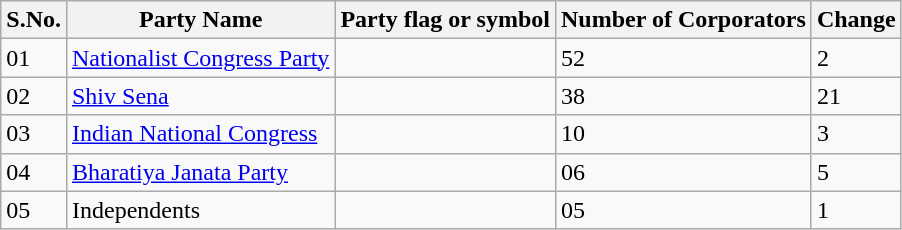<table class="sortable wikitable">
<tr>
<th>S.No.</th>
<th>Party Name</th>
<th>Party flag or symbol</th>
<th>Number of Corporators</th>
<th>Change</th>
</tr>
<tr>
<td>01</td>
<td><a href='#'>Nationalist Congress Party</a></td>
<td></td>
<td>52</td>
<td> 2</td>
</tr>
<tr>
<td>02</td>
<td><a href='#'>Shiv Sena</a></td>
<td></td>
<td>38</td>
<td> 21</td>
</tr>
<tr>
<td>03</td>
<td><a href='#'>Indian National Congress</a></td>
<td></td>
<td>10</td>
<td> 3</td>
</tr>
<tr>
<td>04</td>
<td><a href='#'>Bharatiya Janata Party</a></td>
<td></td>
<td>06</td>
<td> 5</td>
</tr>
<tr>
<td>05</td>
<td>Independents</td>
<td></td>
<td>05</td>
<td> 1</td>
</tr>
</table>
